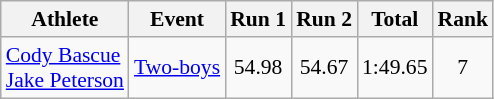<table class="wikitable" style="font-size:90%;">
<tr>
<th>Athlete</th>
<th>Event</th>
<th>Run 1</th>
<th>Run 2</th>
<th>Total</th>
<th>Rank</th>
</tr>
<tr>
<td><a href='#'>Cody Bascue</a><br> <a href='#'>Jake Peterson</a></td>
<td><a href='#'>Two-boys</a></td>
<td align=center>54.98</td>
<td align=center>54.67</td>
<td align=center>1:49.65</td>
<td align=center>7</td>
</tr>
</table>
